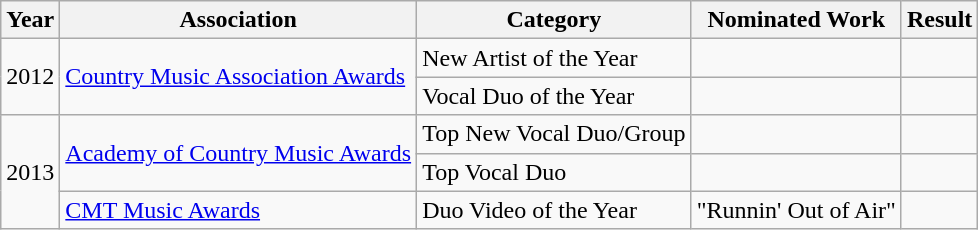<table class="wikitable">
<tr>
<th>Year</th>
<th>Association</th>
<th>Category</th>
<th>Nominated Work</th>
<th>Result</th>
</tr>
<tr>
<td rowspan="2">2012</td>
<td rowspan="2"><a href='#'>Country Music Association Awards</a></td>
<td>New Artist of the Year</td>
<td></td>
<td></td>
</tr>
<tr>
<td>Vocal Duo of the Year</td>
<td></td>
<td></td>
</tr>
<tr>
<td rowspan="3">2013</td>
<td rowspan="2"><a href='#'>Academy of Country Music Awards</a></td>
<td>Top New Vocal Duo/Group</td>
<td></td>
<td></td>
</tr>
<tr>
<td>Top Vocal Duo</td>
<td></td>
<td></td>
</tr>
<tr>
<td><a href='#'>CMT Music Awards</a></td>
<td>Duo Video of the Year</td>
<td>"Runnin' Out of Air"</td>
<td></td>
</tr>
</table>
